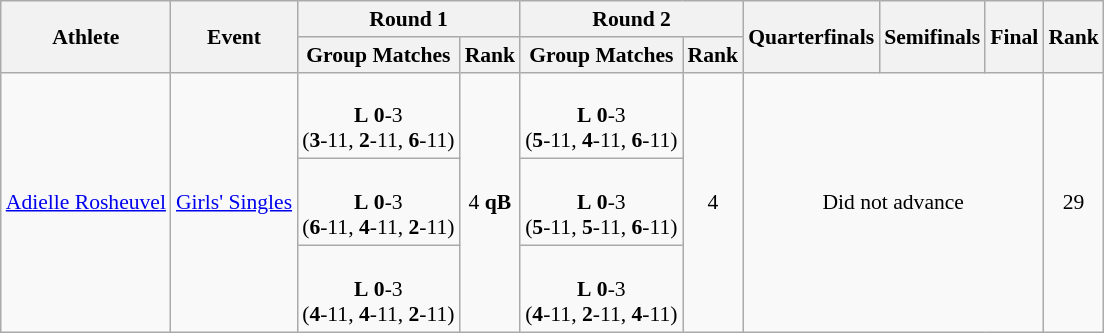<table class="wikitable" border="1" style="font-size:90%">
<tr>
<th rowspan=2>Athlete</th>
<th rowspan=2>Event</th>
<th colspan=2>Round 1</th>
<th colspan=2>Round 2</th>
<th rowspan=2>Quarterfinals</th>
<th rowspan=2>Semifinals</th>
<th rowspan=2>Final</th>
<th rowspan=2>Rank</th>
</tr>
<tr>
<th>Group Matches</th>
<th>Rank</th>
<th>Group Matches</th>
<th>Rank</th>
</tr>
<tr>
<td rowspan=3><a href='#'>Adielle Rosheuvel</a></td>
<td rowspan=3><a href='#'>Girls' Singles</a></td>
<td align=center> <br> <strong>L</strong> <strong>0</strong>-3 <br> (<strong>3</strong>-11, <strong>2</strong>-11, <strong>6</strong>-11)</td>
<td rowspan=3 align=center>4 <strong>qB</strong></td>
<td align=center> <br> <strong>L</strong> <strong>0</strong>-3 <br> (<strong>5</strong>-11, <strong>4</strong>-11, <strong>6</strong>-11)</td>
<td rowspan=3 align=center>4</td>
<td rowspan=3 colspan=3 align=center>Did not advance</td>
<td rowspan=3 align=center>29</td>
</tr>
<tr>
<td align=center> <br> <strong>L</strong> <strong>0</strong>-3 <br> (<strong>6</strong>-11, <strong>4</strong>-11, <strong>2</strong>-11)</td>
<td align=center> <br> <strong>L</strong> <strong>0</strong>-3 <br> (<strong>5</strong>-11, <strong>5</strong>-11, <strong>6</strong>-11)</td>
</tr>
<tr>
<td align=center> <br> <strong>L</strong> <strong>0</strong>-3 <br> (<strong>4</strong>-11, <strong>4</strong>-11, <strong>2</strong>-11)</td>
<td align=center> <br> <strong>L</strong> <strong>0</strong>-3 <br> (<strong>4</strong>-11, <strong>2</strong>-11, <strong>4</strong>-11)</td>
</tr>
</table>
